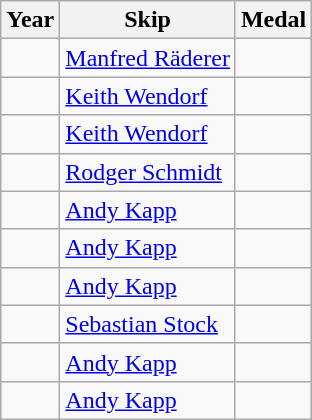<table class="wikitable">
<tr>
<th>Year</th>
<th>Skip</th>
<th>Medal</th>
</tr>
<tr>
<td></td>
<td><a href='#'>Manfred Räderer</a></td>
<td></td>
</tr>
<tr>
<td></td>
<td><a href='#'>Keith Wendorf</a></td>
<td></td>
</tr>
<tr>
<td></td>
<td><a href='#'>Keith Wendorf</a></td>
<td></td>
</tr>
<tr>
<td></td>
<td><a href='#'>Rodger Schmidt</a></td>
<td></td>
</tr>
<tr>
<td></td>
<td><a href='#'>Andy Kapp</a></td>
<td></td>
</tr>
<tr>
<td></td>
<td><a href='#'>Andy Kapp</a></td>
<td></td>
</tr>
<tr>
<td></td>
<td><a href='#'>Andy Kapp</a></td>
<td></td>
</tr>
<tr>
<td></td>
<td><a href='#'>Sebastian Stock</a></td>
<td></td>
</tr>
<tr>
<td></td>
<td><a href='#'>Andy Kapp</a></td>
<td></td>
</tr>
<tr>
<td></td>
<td><a href='#'>Andy Kapp</a></td>
<td></td>
</tr>
</table>
